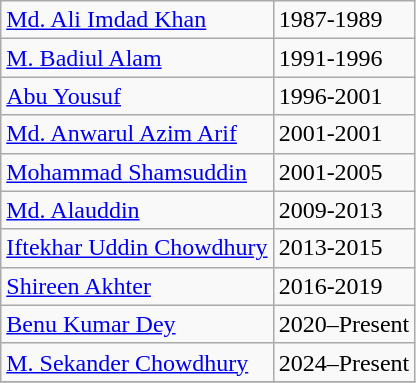<table class="wikitable">
<tr>
<td><a href='#'>Md. Ali Imdad Khan</a></td>
<td>1987-1989</td>
</tr>
<tr>
<td><a href='#'>M. Badiul Alam</a></td>
<td>1991-1996</td>
</tr>
<tr>
<td><a href='#'>Abu Yousuf</a></td>
<td>1996-2001</td>
</tr>
<tr>
<td><a href='#'>Md. Anwarul Azim Arif</a></td>
<td>2001-2001</td>
</tr>
<tr>
<td><a href='#'>Mohammad Shamsuddin</a></td>
<td>2001-2005</td>
</tr>
<tr>
<td><a href='#'>Md. Alauddin</a></td>
<td>2009-2013</td>
</tr>
<tr>
<td><a href='#'>Iftekhar Uddin Chowdhury</a></td>
<td>2013-2015</td>
</tr>
<tr>
<td><a href='#'>Shireen Akhter</a></td>
<td>2016-2019</td>
</tr>
<tr>
<td><a href='#'>Benu Kumar Dey</a></td>
<td>2020–Present</td>
</tr>
<tr>
<td><a href='#'>M. Sekander Chowdhury</a></td>
<td>2024–Present</td>
</tr>
<tr>
</tr>
</table>
